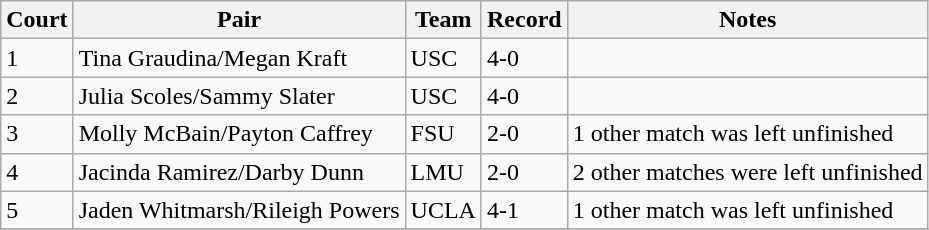<table class="wikitable sortable">
<tr>
<th>Court</th>
<th>Pair</th>
<th>Team</th>
<th>Record</th>
<th>Notes</th>
</tr>
<tr>
<td>1</td>
<td>Tina Graudina/Megan Kraft</td>
<td>USC</td>
<td>4-0</td>
<td></td>
</tr>
<tr>
<td>2</td>
<td>Julia Scoles/Sammy Slater</td>
<td>USC</td>
<td>4-0</td>
<td></td>
</tr>
<tr>
<td>3</td>
<td>Molly McBain/Payton Caffrey</td>
<td>FSU</td>
<td>2-0</td>
<td>1 other match was left unfinished</td>
</tr>
<tr>
<td>4</td>
<td>Jacinda Ramirez/Darby Dunn</td>
<td>LMU</td>
<td>2-0</td>
<td>2 other matches were left unfinished</td>
</tr>
<tr>
<td>5</td>
<td>Jaden Whitmarsh/Rileigh Powers</td>
<td>UCLA</td>
<td>4-1</td>
<td>1 other match was left unfinished</td>
</tr>
<tr>
</tr>
</table>
